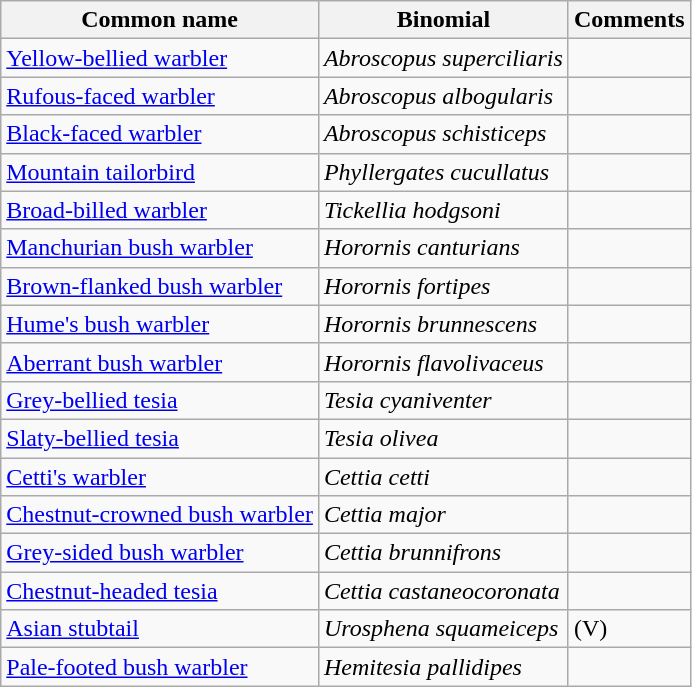<table class="wikitable">
<tr>
<th>Common name</th>
<th>Binomial</th>
<th>Comments</th>
</tr>
<tr>
<td><a href='#'>Yellow-bellied warbler</a></td>
<td><em>Abroscopus superciliaris</em></td>
<td></td>
</tr>
<tr>
<td><a href='#'>Rufous-faced warbler</a></td>
<td><em>Abroscopus albogularis</em></td>
<td></td>
</tr>
<tr>
<td><a href='#'>Black-faced warbler</a></td>
<td><em>Abroscopus schisticeps</em></td>
<td></td>
</tr>
<tr>
<td><a href='#'>Mountain tailorbird</a></td>
<td><em>Phyllergates cucullatus</em></td>
<td></td>
</tr>
<tr>
<td><a href='#'>Broad-billed warbler</a></td>
<td><em>Tickellia hodgsoni</em></td>
<td></td>
</tr>
<tr>
<td><a href='#'>Manchurian bush warbler</a></td>
<td><em>Horornis canturians</em></td>
<td></td>
</tr>
<tr>
<td><a href='#'>Brown-flanked bush warbler</a></td>
<td><em>Horornis fortipes</em></td>
<td></td>
</tr>
<tr>
<td><a href='#'>Hume's bush warbler</a></td>
<td><em>Horornis brunnescens</em></td>
<td></td>
</tr>
<tr>
<td><a href='#'>Aberrant bush warbler</a></td>
<td><em>Horornis flavolivaceus</em></td>
<td></td>
</tr>
<tr>
<td><a href='#'>Grey-bellied tesia</a></td>
<td><em>Tesia cyaniventer</em></td>
<td></td>
</tr>
<tr>
<td><a href='#'>Slaty-bellied tesia</a></td>
<td><em>Tesia olivea</em></td>
<td></td>
</tr>
<tr>
<td><a href='#'>Cetti's warbler</a></td>
<td><em>Cettia cetti</em></td>
<td></td>
</tr>
<tr>
<td><a href='#'>Chestnut-crowned bush warbler</a></td>
<td><em>Cettia major</em></td>
<td></td>
</tr>
<tr>
<td><a href='#'>Grey-sided bush warbler</a></td>
<td><em>Cettia brunnifrons</em></td>
<td></td>
</tr>
<tr>
<td><a href='#'>Chestnut-headed tesia</a></td>
<td><em>Cettia castaneocoronata</em></td>
<td></td>
</tr>
<tr>
<td><a href='#'>Asian stubtail</a></td>
<td><em>Urosphena squameiceps</em></td>
<td>(V)</td>
</tr>
<tr>
<td><a href='#'>Pale-footed bush warbler</a></td>
<td><em>Hemitesia pallidipes</em></td>
<td></td>
</tr>
</table>
